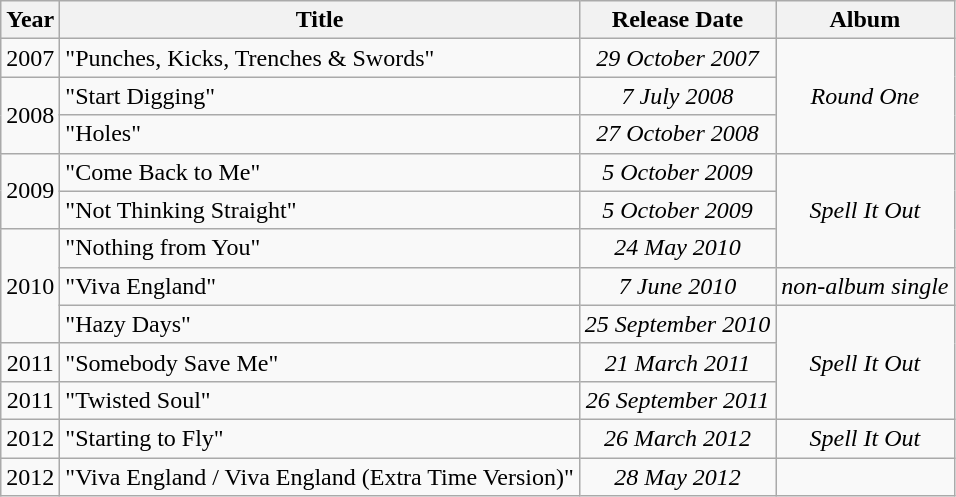<table class="wikitable">
<tr>
<th>Year</th>
<th>Title</th>
<th>Release Date</th>
<th>Album</th>
</tr>
<tr>
<td style="text-align:center;">2007</td>
<td style="text-align:left;">"Punches, Kicks, Trenches & Swords"</td>
<td style="text-align:center;"><em>29 October 2007</em></td>
<td style="text-align:center;" rowspan="3"><em>Round One</em></td>
</tr>
<tr>
<td style="text-align:center;" rowspan="2">2008</td>
<td style="text-align:left;">"Start Digging"</td>
<td style="text-align:center;"><em>7 July 2008</em></td>
</tr>
<tr>
<td align="left">"Holes"</td>
<td style="text-align:center;"><em>27 October 2008</em></td>
</tr>
<tr>
<td style="text-align:center;" rowspan="2">2009</td>
<td style="text-align:left;">"Come Back to Me"</td>
<td style="text-align:center;"><em>5 October 2009</em></td>
<td style="text-align:center;" rowspan="3"><em>Spell It Out</em></td>
</tr>
<tr>
<td style="text-align:left;">"Not Thinking Straight"</td>
<td style="text-align:center;"><em>5 October 2009</em></td>
</tr>
<tr>
<td style="text-align:center;" rowspan="3">2010</td>
<td style="text-align:left;">"Nothing from You"</td>
<td style="text-align:center;"><em>24 May 2010</em></td>
</tr>
<tr>
<td style="text-align:left;">"Viva England"</td>
<td style="text-align:center;"><em>7 June 2010</em></td>
<td style="text-align:center;"><em>non-album single</em></td>
</tr>
<tr>
<td style="text-align:left;">"Hazy Days"</td>
<td style="text-align:center;"><em>25 September 2010</em></td>
<td style="text-align:center;" rowspan="3"><em>Spell It Out</em></td>
</tr>
<tr>
<td style="text-align:center;">2011</td>
<td style="text-align:left;">"Somebody Save Me"</td>
<td style="text-align:center;"><em>21 March 2011</em></td>
</tr>
<tr>
<td style="text-align:center;">2011</td>
<td style="text-align:left;">"Twisted Soul"</td>
<td style="text-align:center;"><em>26 September 2011</em></td>
</tr>
<tr>
<td style="text-align:center;">2012</td>
<td style="text-align:left;">"Starting to Fly"</td>
<td style="text-align:center;"><em>26 March 2012</em></td>
<td style="text-align:center;"><em>Spell It Out</em></td>
</tr>
<tr>
<td style="text-align:center;">2012</td>
<td style="text-align:left;">"Viva England / Viva England (Extra Time Version)"</td>
<td style="text-align:center;"><em>28 May 2012</em></td>
</tr>
</table>
